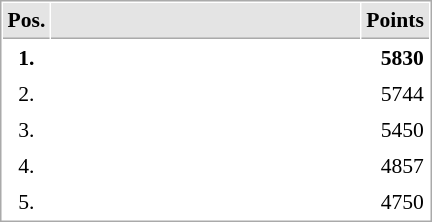<table cellspacing="1" cellpadding="3" style="border:1px solid #AAAAAA;font-size:90%">
<tr bgcolor="#E4E4E4">
<th style="border-bottom:1px solid #AAAAAA" width=10>Pos.</th>
<th style="border-bottom:1px solid #AAAAAA" width=200></th>
<th style="border-bottom:1px solid #AAAAAA" width=20>Points</th>
</tr>
<tr>
<td align="center"><strong>1.</strong></td>
<td><strong></strong></td>
<td align="right"><strong>5830</strong></td>
</tr>
<tr>
<td align="center">2.</td>
<td></td>
<td align="right">5744</td>
</tr>
<tr>
<td align="center">3.</td>
<td></td>
<td align="right">5450</td>
</tr>
<tr>
<td align="center">4.</td>
<td></td>
<td align="right">4857</td>
</tr>
<tr>
<td align="center">5.</td>
<td></td>
<td align="right">4750</td>
</tr>
</table>
